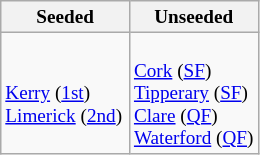<table class="wikitable" style="font-size:80%">
<tr>
<th width="50%">Seeded</th>
<th width="50%">Unseeded</th>
</tr>
<tr>
<td><br> <a href='#'>Kerry</a> (<a href='#'>1st</a>)<br> <a href='#'>Limerick</a> (<a href='#'>2nd</a>)</td>
<td><br> <a href='#'>Cork</a> (<a href='#'>SF</a>)<br> <a href='#'>Tipperary</a> (<a href='#'>SF</a>)<br> <a href='#'>Clare</a> (<a href='#'>QF</a>)<br> <a href='#'>Waterford</a> (<a href='#'>QF</a>)</td>
</tr>
</table>
